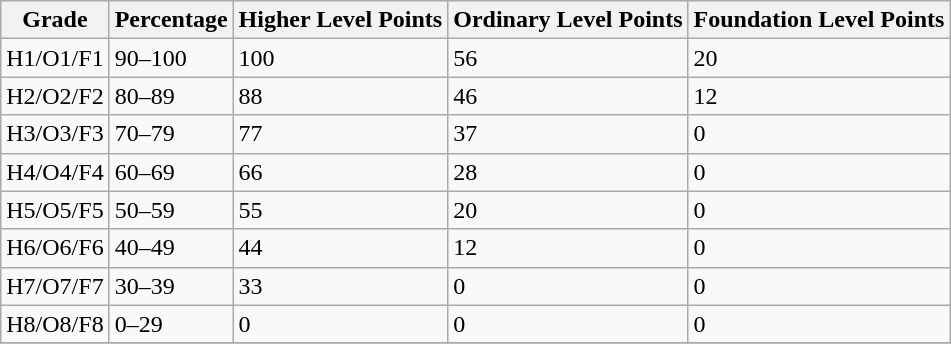<table class="wikitable">
<tr>
<th>Grade</th>
<th>Percentage</th>
<th>Higher Level Points</th>
<th>Ordinary Level Points</th>
<th>Foundation Level Points</th>
</tr>
<tr>
<td>H1/O1/F1</td>
<td>90–100</td>
<td>100</td>
<td>56</td>
<td>20</td>
</tr>
<tr>
<td>H2/O2/F2</td>
<td>80–89</td>
<td>88</td>
<td>46</td>
<td>12</td>
</tr>
<tr>
<td>H3/O3/F3</td>
<td>70–79</td>
<td>77</td>
<td>37</td>
<td>0</td>
</tr>
<tr>
<td>H4/O4/F4</td>
<td>60–69</td>
<td>66</td>
<td>28</td>
<td>0</td>
</tr>
<tr>
<td>H5/O5/F5</td>
<td>50–59</td>
<td>55</td>
<td>20</td>
<td>0</td>
</tr>
<tr>
<td>H6/O6/F6</td>
<td>40–49</td>
<td>44</td>
<td>12</td>
<td>0</td>
</tr>
<tr>
<td>H7/O7/F7</td>
<td>30–39</td>
<td>33</td>
<td>0</td>
<td>0</td>
</tr>
<tr>
<td>H8/O8/F8</td>
<td>0–29</td>
<td>0</td>
<td>0</td>
<td>0</td>
</tr>
<tr>
</tr>
</table>
